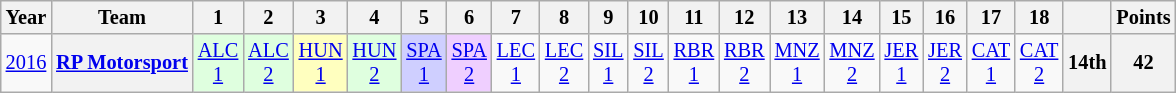<table class="wikitable" style="text-align:center; font-size:85%">
<tr>
<th>Year</th>
<th>Team</th>
<th>1</th>
<th>2</th>
<th>3</th>
<th>4</th>
<th>5</th>
<th>6</th>
<th>7</th>
<th>8</th>
<th>9</th>
<th>10</th>
<th>11</th>
<th>12</th>
<th>13</th>
<th>14</th>
<th>15</th>
<th>16</th>
<th>17</th>
<th>18</th>
<th></th>
<th>Points</th>
</tr>
<tr>
<td><a href='#'>2016</a></td>
<th nowrap><a href='#'>RP Motorsport</a></th>
<td style="background:#DFFFDF;"><a href='#'>ALC<br>1</a><br></td>
<td style="background:#DFFFDF;"><a href='#'>ALC<br>2</a><br></td>
<td style="background:#FFFFBF;"><a href='#'>HUN<br>1</a><br></td>
<td style="background:#DFFFDF;"><a href='#'>HUN<br>2</a><br></td>
<td style="background:#CFCFFF;"><a href='#'>SPA<br>1</a><br></td>
<td style="background:#EFCFFF;"><a href='#'>SPA<br>2</a><br></td>
<td><a href='#'>LEC<br>1</a></td>
<td><a href='#'>LEC<br>2</a></td>
<td><a href='#'>SIL<br>1</a></td>
<td><a href='#'>SIL<br>2</a></td>
<td><a href='#'>RBR<br>1</a></td>
<td><a href='#'>RBR<br>2</a></td>
<td><a href='#'>MNZ<br>1</a></td>
<td><a href='#'>MNZ<br>2</a></td>
<td><a href='#'>JER<br>1</a></td>
<td><a href='#'>JER<br>2</a></td>
<td><a href='#'>CAT<br>1</a></td>
<td><a href='#'>CAT<br>2</a></td>
<th>14th</th>
<th>42</th>
</tr>
</table>
